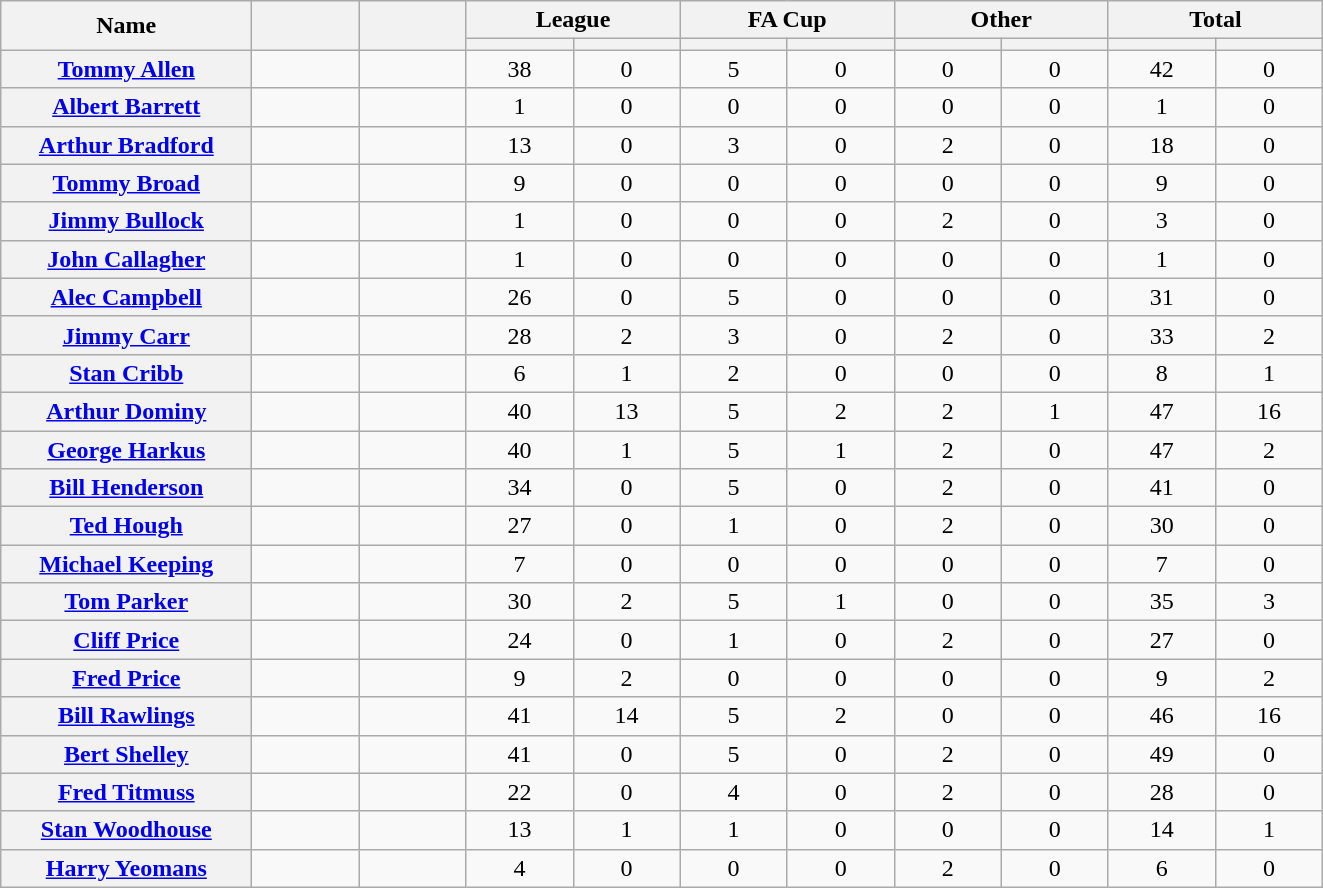<table class="wikitable plainrowheaders" style="text-align:center;">
<tr>
<th scope="col" rowspan="2" style="width:10em;">Name</th>
<th scope="col" rowspan="2" style="width:4em;"></th>
<th scope="col" rowspan="2" style="width:4em;"></th>
<th scope="col" colspan="2">League</th>
<th scope="col" colspan="2">FA Cup</th>
<th scope="col" colspan="2">Other</th>
<th scope="col" colspan="2">Total</th>
</tr>
<tr>
<th scope="col" style="width:4em;"></th>
<th scope="col" style="width:4em;"></th>
<th scope="col" style="width:4em;"></th>
<th scope="col" style="width:4em;"></th>
<th scope="col" style="width:4em;"></th>
<th scope="col" style="width:4em;"></th>
<th scope="col" style="width:4em;"></th>
<th scope="col" style="width:4em;"></th>
</tr>
<tr>
<th scope="row"><a href='#'>Tommy Allen</a></th>
<td></td>
<td></td>
<td>38</td>
<td>0</td>
<td>5</td>
<td>0</td>
<td>0</td>
<td>0</td>
<td>42</td>
<td>0</td>
</tr>
<tr>
<th scope="row"><a href='#'>Albert Barrett</a></th>
<td></td>
<td></td>
<td>1</td>
<td>0</td>
<td>0</td>
<td>0</td>
<td>0</td>
<td>0</td>
<td>1</td>
<td>0</td>
</tr>
<tr>
<th scope="row"><a href='#'>Arthur Bradford</a></th>
<td></td>
<td></td>
<td>13</td>
<td>0</td>
<td>3</td>
<td>0</td>
<td>2</td>
<td>0</td>
<td>18</td>
<td>0</td>
</tr>
<tr>
<th scope="row"><a href='#'>Tommy Broad</a></th>
<td></td>
<td></td>
<td>9</td>
<td>0</td>
<td>0</td>
<td>0</td>
<td>0</td>
<td>0</td>
<td>9</td>
<td>0</td>
</tr>
<tr>
<th scope="row"><a href='#'>Jimmy Bullock</a></th>
<td></td>
<td></td>
<td>1</td>
<td>0</td>
<td>0</td>
<td>0</td>
<td>2</td>
<td>0</td>
<td>3</td>
<td>0</td>
</tr>
<tr>
<th scope="row"><a href='#'>John Callagher</a></th>
<td></td>
<td></td>
<td>1</td>
<td>0</td>
<td>0</td>
<td>0</td>
<td>0</td>
<td>0</td>
<td>1</td>
<td>0</td>
</tr>
<tr>
<th scope="row"><a href='#'>Alec Campbell</a></th>
<td></td>
<td></td>
<td>26</td>
<td>0</td>
<td>5</td>
<td>0</td>
<td>0</td>
<td>0</td>
<td>31</td>
<td>0</td>
</tr>
<tr>
<th scope="row"><a href='#'>Jimmy Carr</a></th>
<td></td>
<td></td>
<td>28</td>
<td>2</td>
<td>3</td>
<td>0</td>
<td>2</td>
<td>0</td>
<td>33</td>
<td>2</td>
</tr>
<tr>
<th scope="row"><a href='#'>Stan Cribb</a></th>
<td></td>
<td></td>
<td>6</td>
<td>1</td>
<td>2</td>
<td>0</td>
<td>0</td>
<td>0</td>
<td>8</td>
<td>1</td>
</tr>
<tr>
<th scope="row"><a href='#'>Arthur Dominy</a></th>
<td></td>
<td></td>
<td>40</td>
<td>13</td>
<td>5</td>
<td>2</td>
<td>2</td>
<td>1</td>
<td>47</td>
<td>16</td>
</tr>
<tr>
<th scope="row"><a href='#'>George Harkus</a></th>
<td></td>
<td></td>
<td>40</td>
<td>1</td>
<td>5</td>
<td>1</td>
<td>2</td>
<td>0</td>
<td>47</td>
<td>2</td>
</tr>
<tr>
<th scope="row"><a href='#'>Bill Henderson</a></th>
<td></td>
<td></td>
<td>34</td>
<td>0</td>
<td>5</td>
<td>0</td>
<td>2</td>
<td>0</td>
<td>41</td>
<td>0</td>
</tr>
<tr>
<th scope="row"><a href='#'>Ted Hough</a></th>
<td></td>
<td></td>
<td>27</td>
<td>0</td>
<td>1</td>
<td>0</td>
<td>2</td>
<td>0</td>
<td>30</td>
<td>0</td>
</tr>
<tr>
<th scope="row"><a href='#'>Michael Keeping</a></th>
<td></td>
<td></td>
<td>7</td>
<td>0</td>
<td>0</td>
<td>0</td>
<td>0</td>
<td>0</td>
<td>7</td>
<td>0</td>
</tr>
<tr>
<th scope="row"><a href='#'>Tom Parker</a></th>
<td></td>
<td></td>
<td>30</td>
<td>2</td>
<td>5</td>
<td>1</td>
<td>0</td>
<td>0</td>
<td>35</td>
<td>3</td>
</tr>
<tr>
<th scope="row"><a href='#'>Cliff Price</a></th>
<td></td>
<td></td>
<td>24</td>
<td>0</td>
<td>1</td>
<td>0</td>
<td>2</td>
<td>0</td>
<td>27</td>
<td>0</td>
</tr>
<tr>
<th scope="row"><a href='#'>Fred Price</a></th>
<td></td>
<td></td>
<td>9</td>
<td>2</td>
<td>0</td>
<td>0</td>
<td>0</td>
<td>0</td>
<td>9</td>
<td>2</td>
</tr>
<tr>
<th scope="row"><a href='#'>Bill Rawlings</a></th>
<td></td>
<td></td>
<td>41</td>
<td>14</td>
<td>5</td>
<td>2</td>
<td>0</td>
<td>0</td>
<td>46</td>
<td>16</td>
</tr>
<tr>
<th scope="row"><a href='#'>Bert Shelley</a></th>
<td></td>
<td></td>
<td>41</td>
<td>0</td>
<td>5</td>
<td>0</td>
<td>2</td>
<td>0</td>
<td>49</td>
<td>0</td>
</tr>
<tr>
<th scope="row"><a href='#'>Fred Titmuss</a></th>
<td></td>
<td></td>
<td>22</td>
<td>0</td>
<td>4</td>
<td>0</td>
<td>2</td>
<td>0</td>
<td>28</td>
<td>0</td>
</tr>
<tr>
<th scope="row"><a href='#'>Stan Woodhouse</a></th>
<td></td>
<td></td>
<td>13</td>
<td>1</td>
<td>1</td>
<td>0</td>
<td>0</td>
<td>0</td>
<td>14</td>
<td>1</td>
</tr>
<tr>
<th scope="row"><a href='#'>Harry Yeomans</a></th>
<td></td>
<td></td>
<td>4</td>
<td>0</td>
<td>0</td>
<td>0</td>
<td>2</td>
<td>0</td>
<td>6</td>
<td>0</td>
</tr>
</table>
